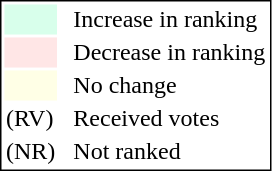<table style="border:1px solid black;">
<tr>
<td style="background:#D8FFEB; width:20px;"></td>
<td> </td>
<td>Increase in ranking</td>
</tr>
<tr>
<td style="background:#FFE6E6; width:20px;"></td>
<td> </td>
<td>Decrease in ranking</td>
</tr>
<tr>
<td style="background:#FFFFE6; width:20px;"></td>
<td> </td>
<td>No change</td>
</tr>
<tr>
<td>(RV)</td>
<td> </td>
<td>Received votes</td>
</tr>
<tr>
<td>(NR)</td>
<td> </td>
<td>Not ranked</td>
</tr>
</table>
